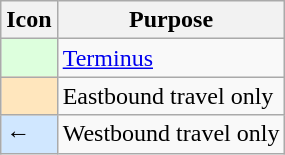<table class="wikitable">
<tr>
<th scope="col">Icon</th>
<th scope="col">Purpose</th>
</tr>
<tr>
<td scope="row" style="background-color:#ddffdd"></td>
<td><a href='#'>Terminus</a></td>
</tr>
<tr>
<td scope="row" style="background-color:#FFE6BD"></td>
<td>Eastbound travel only</td>
</tr>
<tr>
<td scope="row" style="background-color:#D0E7FF">←</td>
<td>Westbound travel only</td>
</tr>
</table>
